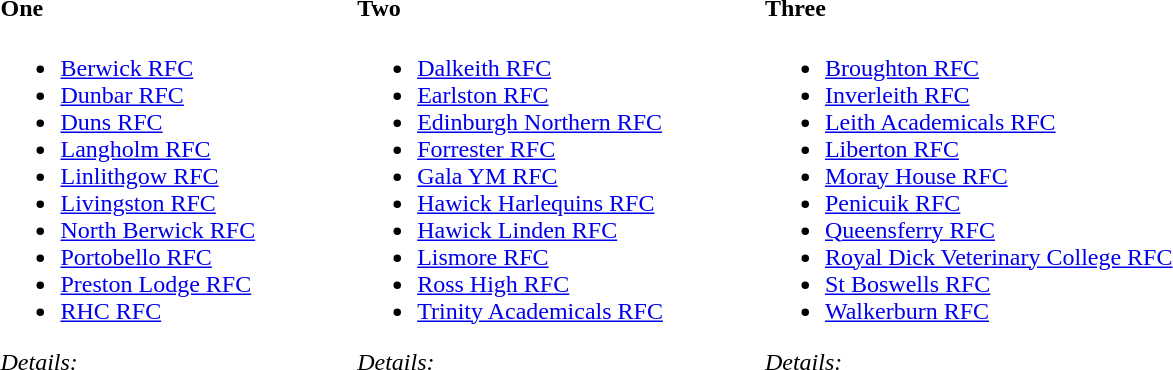<table>
<tr>
<td valign="top"><br><h4>One</h4><ul><li><a href='#'>Berwick RFC</a></li><li><a href='#'>Dunbar RFC</a></li><li><a href='#'>Duns RFC</a></li><li><a href='#'>Langholm RFC</a></li><li><a href='#'>Linlithgow RFC</a></li><li><a href='#'>Livingston RFC</a></li><li><a href='#'>North Berwick RFC</a></li><li><a href='#'>Portobello RFC</a></li><li><a href='#'>Preston Lodge RFC</a></li><li><a href='#'>RHC RFC</a></li></ul><em>Details:</em> </td>
<td width="60"> </td>
<td valign="top"><br><h4>Two</h4><ul><li><a href='#'>Dalkeith RFC</a></li><li><a href='#'>Earlston RFC</a></li><li><a href='#'>Edinburgh Northern RFC</a></li><li><a href='#'>Forrester RFC</a></li><li><a href='#'>Gala YM RFC</a></li><li><a href='#'>Hawick Harlequins RFC</a></li><li><a href='#'>Hawick Linden RFC</a></li><li><a href='#'>Lismore RFC</a></li><li><a href='#'>Ross High RFC</a></li><li><a href='#'>Trinity Academicals RFC</a></li></ul><em>Details:</em> </td>
<td width="60"> </td>
<td valign="top"><br><h4>Three</h4><ul><li><a href='#'>Broughton RFC</a></li><li><a href='#'>Inverleith RFC</a></li><li><a href='#'>Leith Academicals RFC</a></li><li><a href='#'>Liberton RFC</a></li><li><a href='#'>Moray House RFC</a></li><li><a href='#'>Penicuik RFC</a></li><li><a href='#'>Queensferry RFC</a></li><li><a href='#'>Royal Dick Veterinary College RFC</a></li><li><a href='#'>St Boswells RFC</a></li><li><a href='#'>Walkerburn RFC</a></li></ul><em>Details:</em> </td>
</tr>
</table>
